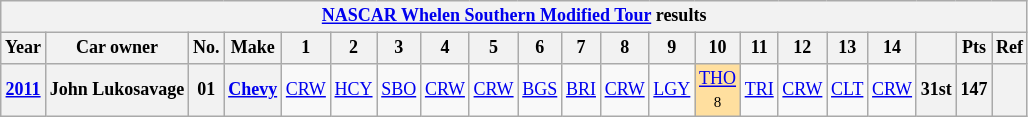<table class="wikitable" style="text-align:center; font-size:75%">
<tr>
<th colspan=23><a href='#'>NASCAR Whelen Southern Modified Tour</a> results</th>
</tr>
<tr>
<th>Year</th>
<th>Car owner</th>
<th>No.</th>
<th>Make</th>
<th>1</th>
<th>2</th>
<th>3</th>
<th>4</th>
<th>5</th>
<th>6</th>
<th>7</th>
<th>8</th>
<th>9</th>
<th>10</th>
<th>11</th>
<th>12</th>
<th>13</th>
<th>14</th>
<th></th>
<th>Pts</th>
<th>Ref</th>
</tr>
<tr>
<th><a href='#'>2011</a></th>
<th>John Lukosavage</th>
<th>01</th>
<th><a href='#'>Chevy</a></th>
<td><a href='#'>CRW</a></td>
<td><a href='#'>HCY</a></td>
<td><a href='#'>SBO</a></td>
<td><a href='#'>CRW</a></td>
<td><a href='#'>CRW</a></td>
<td><a href='#'>BGS</a></td>
<td><a href='#'>BRI</a></td>
<td><a href='#'>CRW</a></td>
<td><a href='#'>LGY</a></td>
<td style="background:#FFDF9F;"><a href='#'>THO</a><br><small>8</small></td>
<td><a href='#'>TRI</a></td>
<td><a href='#'>CRW</a></td>
<td><a href='#'>CLT</a></td>
<td><a href='#'>CRW</a></td>
<th>31st</th>
<th>147</th>
<th></th>
</tr>
</table>
